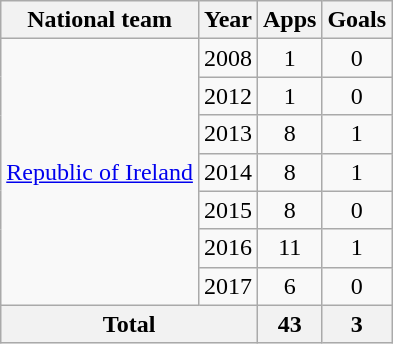<table class="wikitable" style="text-align:center">
<tr>
<th>National team</th>
<th>Year</th>
<th>Apps</th>
<th>Goals</th>
</tr>
<tr>
<td rowspan="7"><a href='#'>Republic of Ireland</a></td>
<td>2008</td>
<td>1</td>
<td>0</td>
</tr>
<tr>
<td>2012</td>
<td>1</td>
<td>0</td>
</tr>
<tr>
<td>2013</td>
<td>8</td>
<td>1</td>
</tr>
<tr>
<td>2014</td>
<td>8</td>
<td>1</td>
</tr>
<tr>
<td>2015</td>
<td>8</td>
<td>0</td>
</tr>
<tr>
<td>2016</td>
<td>11</td>
<td>1</td>
</tr>
<tr>
<td>2017</td>
<td>6</td>
<td>0</td>
</tr>
<tr>
<th colspan="2">Total</th>
<th>43</th>
<th>3</th>
</tr>
</table>
